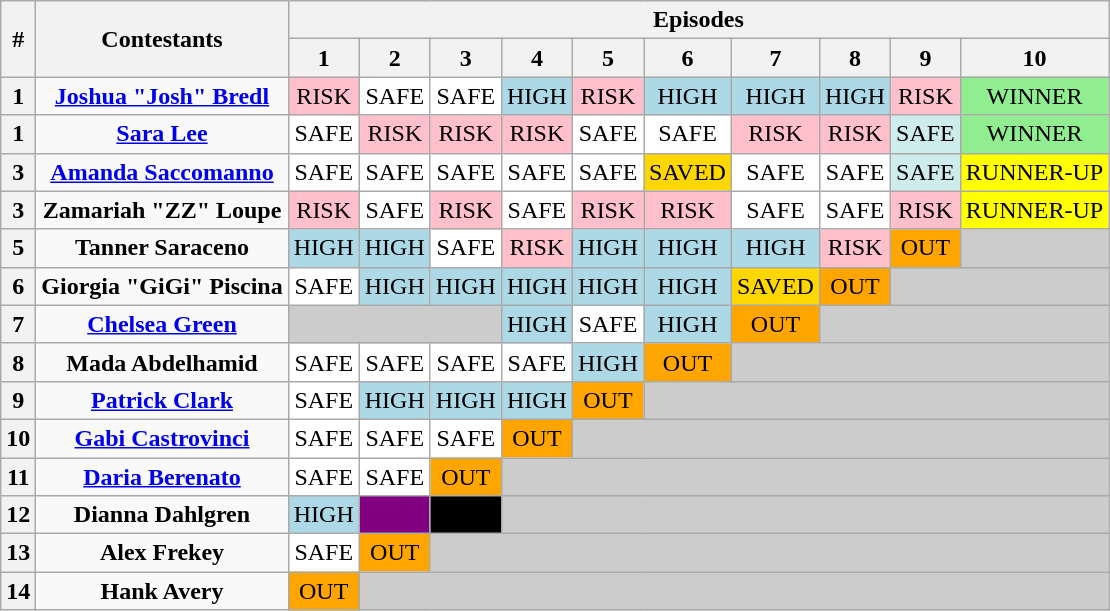<table class="wikitable" style="text-align:center; background:white">
<tr>
<th rowspan=2>#</th>
<th rowspan=2>Contestants</th>
<th colspan=10>Episodes</th>
</tr>
<tr>
<th>1</th>
<th>2</th>
<th>3</th>
<th>4</th>
<th>5</th>
<th>6</th>
<th>7</th>
<th>8</th>
<th>9</th>
<th>10</th>
</tr>
<tr>
<th>1</th>
<td style="background:#f9f9f9;"><strong><a href='#'>Joshua "Josh" Bredl</a></strong></td>
<td style="background:pink;">RISK</td>
<td>SAFE</td>
<td>SAFE</td>
<td style="background:lightblue;">HIGH</td>
<td style="background:pink;">RISK</td>
<td style="background:lightblue;">HIGH</td>
<td style="background:lightblue;">HIGH</td>
<td style="background:lightblue;">HIGH</td>
<td style="background:pink;">RISK</td>
<td style="background:lightgreen;">WINNER</td>
</tr>
<tr>
<th>1</th>
<td style="background:#f9f9f9;"><strong><a href='#'>Sara Lee</a></strong></td>
<td>SAFE</td>
<td style="background:pink;">RISK</td>
<td style="background:pink;">RISK</td>
<td style="background:pink;">RISK</td>
<td>SAFE</td>
<td>SAFE</td>
<td style="background:pink;">RISK</td>
<td style="background:pink;">RISK</td>
<td style="background:#cfecec;">SAFE</td>
<td style="background:lightgreen;">WINNER</td>
</tr>
<tr>
<th>3</th>
<td style="background:#f9f9f9;"><strong><a href='#'>Amanda Saccomanno</a></strong></td>
<td>SAFE</td>
<td>SAFE</td>
<td>SAFE</td>
<td>SAFE</td>
<td>SAFE</td>
<td style="background:gold;">SAVED</td>
<td>SAFE</td>
<td>SAFE</td>
<td style="background:#cfecec;">SAFE</td>
<td style="background:yellow;">RUNNER-UP</td>
</tr>
<tr>
<th>3</th>
<td style="background:#f9f9f9;"><strong>Zamariah "ZZ" Loupe</strong></td>
<td style="background:pink;">RISK</td>
<td>SAFE</td>
<td style="background:pink;">RISK</td>
<td>SAFE</td>
<td style="background:pink;">RISK</td>
<td style="background:pink;">RISK</td>
<td>SAFE</td>
<td>SAFE</td>
<td style="background:pink;">RISK</td>
<td style="background:yellow;">RUNNER-UP</td>
</tr>
<tr>
<th>5</th>
<td style="background:#f9f9f9;"><strong>Tanner Saraceno</strong></td>
<td style="background:lightblue;">HIGH</td>
<td style="background:lightblue;">HIGH</td>
<td>SAFE</td>
<td style="background:pink;">RISK</td>
<td style="background:lightblue;">HIGH</td>
<td style="background:lightblue;">HIGH</td>
<td style="background:lightblue;">HIGH</td>
<td style="background:pink;">RISK</td>
<td style="background:orange;">OUT</td>
<td style="background:#ccc;" colspan="2"></td>
</tr>
<tr>
<th>6</th>
<td style="background:#f9f9f9;"><strong>Giorgia "GiGi" Piscina</strong></td>
<td>SAFE</td>
<td style="background:lightblue;">HIGH</td>
<td style="background:lightblue;">HIGH</td>
<td style="background:lightblue;">HIGH</td>
<td style="background:lightblue;">HIGH</td>
<td style="background:lightblue;">HIGH</td>
<td style="background:gold;">SAVED</td>
<td style="background:orange;">OUT</td>
<td style="background:#ccc;" colspan="3"></td>
</tr>
<tr>
<th>7</th>
<td style="background:#f9f9f9;"><strong><a href='#'>Chelsea Green</a></strong></td>
<td style="background:#ccc;" colspan="3"><small></small></td>
<td style="background:lightblue;">HIGH</td>
<td>SAFE</td>
<td style="background:lightblue;">HIGH</td>
<td style="background:orange;">OUT</td>
<td style="background:#ccc;" colspan="4"></td>
</tr>
<tr>
<th>8</th>
<td style="background:#f9f9f9;"><strong>Mada Abdelhamid</strong></td>
<td>SAFE</td>
<td>SAFE</td>
<td>SAFE</td>
<td>SAFE</td>
<td style="background:lightblue;">HIGH</td>
<td style="background:orange;">OUT</td>
<td style="background:#ccc;" colspan="4"></td>
</tr>
<tr>
<th>9</th>
<td style="background:#f9f9f9;"><strong><a href='#'>Patrick Clark</a></strong></td>
<td>SAFE</td>
<td style="background:lightblue;">HIGH</td>
<td style="background:lightblue;">HIGH</td>
<td style="background:lightblue;">HIGH</td>
<td style="background:orange;">OUT</td>
<td style="background:#ccc;" colspan="5"></td>
</tr>
<tr>
<th>10</th>
<td style="background:#f9f9f9;"><strong><a href='#'>Gabi Castrovinci</a></strong></td>
<td>SAFE</td>
<td>SAFE</td>
<td>SAFE</td>
<td style="background:orange;">OUT</td>
<td style="background:#ccc;" colspan="6"></td>
</tr>
<tr>
<th>11</th>
<td style="background:#f9f9f9;"><strong><a href='#'>Daria Berenato</a></strong></td>
<td>SAFE</td>
<td>SAFE</td>
<td style="background:orange;">OUT</td>
<td style="background:#ccc;" colspan="7"></td>
</tr>
<tr>
<th>12</th>
<td style="background:#f9f9f9;"><strong>Dianna Dahlgren</strong></td>
<td style="background:lightblue;">HIGH</td>
<td style="background:purple;"></td>
<td style="background:black;"></td>
<td style="background:#ccc;" colspan="7"></td>
</tr>
<tr>
<th>13</th>
<td style="background:#f9f9f9;"><strong>Alex Frekey</strong></td>
<td>SAFE</td>
<td style="background:orange;">OUT</td>
<td style="background:#ccc;" colspan="8"></td>
</tr>
<tr>
<th>14</th>
<td style="background:#f9f9f9;"><strong>Hank Avery</strong></td>
<td style="background:orange;">OUT</td>
<td style="background:#ccc;" colspan="9"></td>
</tr>
</table>
